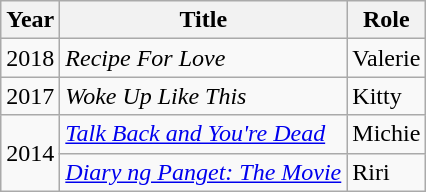<table class="wikitable">
<tr>
<th>Year</th>
<th>Title</th>
<th>Role</th>
</tr>
<tr>
<td>2018</td>
<td><em>Recipe For Love</em></td>
<td>Valerie</td>
</tr>
<tr>
<td>2017</td>
<td><em>Woke Up Like This</em></td>
<td>Kitty</td>
</tr>
<tr>
<td rowspan="2">2014</td>
<td><em><a href='#'>Talk Back and You're Dead</a></em></td>
<td>Michie</td>
</tr>
<tr>
<td><em><a href='#'>Diary ng Panget: The Movie</a></em></td>
<td>Riri</td>
</tr>
</table>
